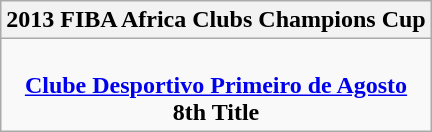<table class=wikitable style="text-align:center; margin:auto">
<tr>
<th>2013 FIBA Africa Clubs Champions Cup</th>
</tr>
<tr>
<td><br><strong><a href='#'>Clube Desportivo Primeiro de Agosto</a></strong><br><strong>8th Title</strong></td>
</tr>
</table>
